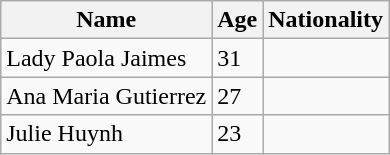<table class="wikitable">
<tr>
<th>Name</th>
<th>Age</th>
<th>Nationality</th>
</tr>
<tr>
<td>Lady Paola Jaimes</td>
<td>31</td>
<td></td>
</tr>
<tr>
<td>Ana Maria Gutierrez</td>
<td>27</td>
<td></td>
</tr>
<tr>
<td>Julie Huynh</td>
<td>23</td>
<td></td>
</tr>
</table>
